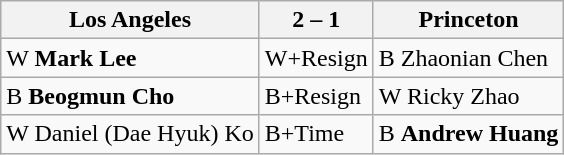<table class="wikitable">
<tr>
<th>Los Angeles</th>
<th>2 – 1</th>
<th>Princeton</th>
</tr>
<tr>
<td>W <strong>Mark Lee</strong></td>
<td>W+Resign</td>
<td>B Zhaonian Chen</td>
</tr>
<tr>
<td>B <strong>Beogmun Cho</strong></td>
<td>B+Resign</td>
<td>W Ricky Zhao</td>
</tr>
<tr>
<td>W Daniel (Dae Hyuk) Ko</td>
<td>B+Time</td>
<td>B <strong>Andrew Huang</strong></td>
</tr>
</table>
